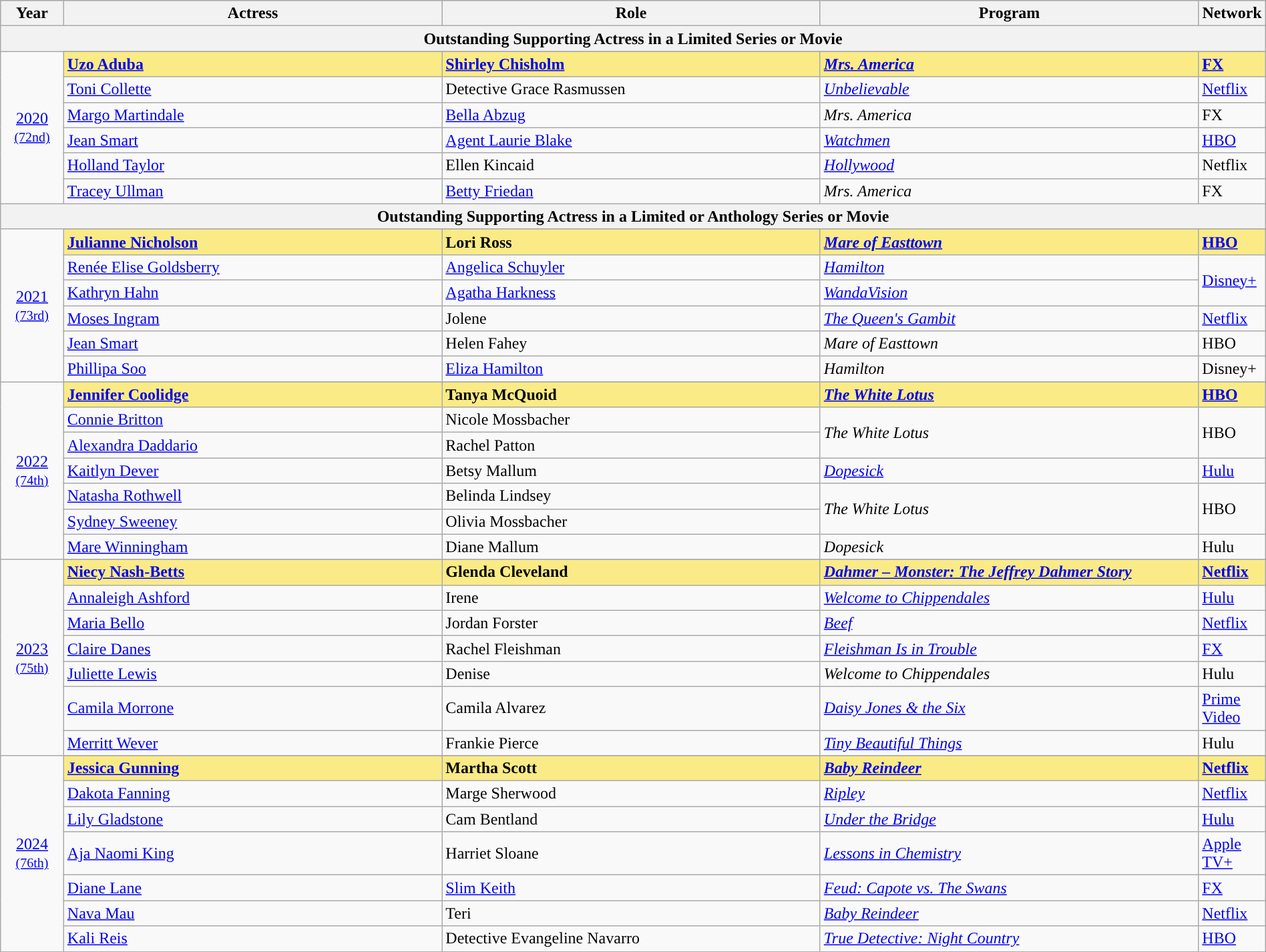<table class="wikitable" style="width:100%">
<tr bgcolor="#bebebe">
<th style="width:5%;">Year</th>
<th style="width:30%;">Actress</th>
<th style="width:30%;">Role</th>
<th style="width:30%;">Program</th>
<th style="width:5%;">Network</th>
</tr>
<tr>
<th colspan=5>Outstanding Supporting Actress in a Limited Series or Movie</th>
</tr>
<tr>
<td rowspan=7 style="text-align:center"><a href='#'>2020</a><br><small><a href='#'>(72nd)</a></small><br></td>
</tr>
<tr style="background:#FAEB86;">
<td><strong><a href='#'>Uzo Aduba</a> </strong></td>
<td><strong><a href='#'>Shirley Chisholm</a></strong></td>
<td><strong><em><a href='#'>Mrs. America</a></em></strong></td>
<td><strong><a href='#'>FX</a></strong></td>
</tr>
<tr>
<td><a href='#'>Toni Collette</a></td>
<td>Detective Grace Rasmussen</td>
<td><em><a href='#'>Unbelievable</a></em></td>
<td><a href='#'>Netflix</a></td>
</tr>
<tr>
<td><a href='#'>Margo Martindale</a></td>
<td><a href='#'>Bella Abzug</a></td>
<td><em>Mrs. America</em></td>
<td>FX</td>
</tr>
<tr>
<td><a href='#'>Jean Smart</a></td>
<td><a href='#'>Agent Laurie Blake</a></td>
<td><em><a href='#'>Watchmen</a></em></td>
<td><a href='#'>HBO</a></td>
</tr>
<tr>
<td><a href='#'>Holland Taylor</a></td>
<td>Ellen Kincaid</td>
<td><em><a href='#'>Hollywood</a></em></td>
<td>Netflix</td>
</tr>
<tr>
<td><a href='#'>Tracey Ullman</a></td>
<td><a href='#'>Betty Friedan</a></td>
<td><em>Mrs. America</em></td>
<td>FX</td>
</tr>
<tr>
<th colspan=5>Outstanding Supporting Actress in a Limited or Anthology Series or Movie</th>
</tr>
<tr>
<td rowspan=7 style="text-align:center"><a href='#'>2021</a><br><small><a href='#'>(73rd)</a></small><br></td>
</tr>
<tr style="background:#FAEB86;">
<td><strong><a href='#'>Julianne Nicholson</a></strong></td>
<td><strong>Lori Ross</strong></td>
<td><strong><em><a href='#'>Mare of Easttown</a></em></strong></td>
<td><strong><a href='#'>HBO</a></strong></td>
</tr>
<tr>
<td><a href='#'>Renée Elise Goldsberry</a></td>
<td><a href='#'>Angelica Schuyler</a></td>
<td><em><a href='#'>Hamilton</a></em></td>
<td rowspan="2"><a href='#'>Disney+</a></td>
</tr>
<tr>
<td><a href='#'>Kathryn Hahn</a></td>
<td><a href='#'>Agatha Harkness</a></td>
<td><em><a href='#'>WandaVision</a></em></td>
</tr>
<tr>
<td><a href='#'>Moses Ingram</a></td>
<td>Jolene</td>
<td><em><a href='#'>The Queen's Gambit</a></em></td>
<td><a href='#'>Netflix</a></td>
</tr>
<tr>
<td><a href='#'>Jean Smart</a></td>
<td>Helen Fahey</td>
<td><em>Mare of Easttown</em></td>
<td>HBO</td>
</tr>
<tr>
<td><a href='#'>Phillipa Soo</a></td>
<td><a href='#'>Eliza Hamilton</a></td>
<td><em>Hamilton</em></td>
<td>Disney+</td>
</tr>
<tr>
<td rowspan=8 style="text-align:center"><a href='#'>2022</a><br><small><a href='#'>(74th)</a></small><br></td>
</tr>
<tr style="background:#FAEB86;">
<td><strong><a href='#'>Jennifer Coolidge</a></strong></td>
<td><strong>Tanya McQuoid</strong></td>
<td><strong><em><a href='#'>The White Lotus</a></em></strong></td>
<td><strong><a href='#'>HBO</a></strong></td>
</tr>
<tr>
<td><a href='#'>Connie Britton</a></td>
<td>Nicole Mossbacher</td>
<td rowspan="2"><em>The White Lotus</em></td>
<td rowspan="2">HBO</td>
</tr>
<tr>
<td><a href='#'>Alexandra Daddario</a></td>
<td>Rachel Patton</td>
</tr>
<tr>
<td><a href='#'>Kaitlyn Dever</a></td>
<td>Betsy Mallum</td>
<td><em><a href='#'>Dopesick</a></em></td>
<td><a href='#'>Hulu</a></td>
</tr>
<tr>
<td><a href='#'>Natasha Rothwell</a></td>
<td>Belinda Lindsey</td>
<td rowspan="2"><em>The White Lotus</em></td>
<td rowspan="2">HBO</td>
</tr>
<tr>
<td><a href='#'>Sydney Sweeney</a></td>
<td>Olivia Mossbacher</td>
</tr>
<tr>
<td><a href='#'>Mare Winningham</a></td>
<td>Diane Mallum</td>
<td><em>Dopesick</em></td>
<td>Hulu</td>
</tr>
<tr>
<td rowspan=8 style="text-align:center"><a href='#'>2023</a><br><small><a href='#'>(75th)</a></small><br></td>
</tr>
<tr style="background:#FAEB86;">
<td><strong><a href='#'>Niecy Nash-Betts</a></strong></td>
<td><strong>Glenda Cleveland</strong></td>
<td><strong><em><a href='#'>Dahmer – Monster: The Jeffrey Dahmer Story</a></em></strong></td>
<td><strong><a href='#'>Netflix</a></strong></td>
</tr>
<tr>
<td><a href='#'>Annaleigh Ashford</a></td>
<td>Irene</td>
<td><em><a href='#'>Welcome to Chippendales</a></em></td>
<td><a href='#'>Hulu</a></td>
</tr>
<tr>
<td><a href='#'>Maria Bello</a></td>
<td>Jordan Forster</td>
<td><em><a href='#'>Beef</a></em></td>
<td><a href='#'>Netflix</a></td>
</tr>
<tr>
<td><a href='#'>Claire Danes</a></td>
<td>Rachel Fleishman</td>
<td><em><a href='#'>Fleishman Is in Trouble</a></em></td>
<td><a href='#'>FX</a></td>
</tr>
<tr>
<td><a href='#'>Juliette Lewis</a></td>
<td>Denise</td>
<td><em>Welcome to Chippendales</em></td>
<td>Hulu</td>
</tr>
<tr>
<td><a href='#'>Camila Morrone</a></td>
<td>Camila Alvarez</td>
<td><em><a href='#'>Daisy Jones & the Six</a></em></td>
<td><a href='#'>Prime Video</a></td>
</tr>
<tr>
<td><a href='#'>Merritt Wever</a></td>
<td>Frankie Pierce</td>
<td><em><a href='#'>Tiny Beautiful Things</a></em></td>
<td>Hulu</td>
</tr>
<tr>
<td rowspan=8 style="text-align:center"><a href='#'>2024</a><br><small><a href='#'>(76th)</a></small><br></td>
</tr>
<tr style="background:#FAEB86;">
<td><strong><a href='#'>Jessica Gunning</a></strong></td>
<td><strong>Martha Scott</strong></td>
<td><strong><em><a href='#'>Baby Reindeer</a></em></strong></td>
<td><strong><a href='#'>Netflix</a></strong></td>
</tr>
<tr>
<td><a href='#'>Dakota Fanning</a></td>
<td>Marge Sherwood</td>
<td><em><a href='#'>Ripley</a></em></td>
<td><a href='#'>Netflix</a></td>
</tr>
<tr>
<td><a href='#'>Lily Gladstone</a></td>
<td>Cam Bentland</td>
<td><em><a href='#'>Under the Bridge</a></em></td>
<td><a href='#'>Hulu</a></td>
</tr>
<tr>
<td><a href='#'>Aja Naomi King</a></td>
<td>Harriet Sloane</td>
<td><em><a href='#'>Lessons in Chemistry</a></em></td>
<td><a href='#'>Apple TV+</a></td>
</tr>
<tr>
<td><a href='#'>Diane Lane</a></td>
<td><a href='#'>Slim Keith</a></td>
<td><em><a href='#'>Feud: Capote vs. The Swans</a></em></td>
<td><a href='#'>FX</a></td>
</tr>
<tr>
<td><a href='#'>Nava Mau</a></td>
<td>Teri</td>
<td><em><a href='#'>Baby Reindeer</a></em></td>
<td><a href='#'>Netflix</a></td>
</tr>
<tr>
<td><a href='#'>Kali Reis</a></td>
<td>Detective Evangeline Navarro</td>
<td><em><a href='#'>True Detective: Night Country</a></em></td>
<td><a href='#'>HBO</a></td>
</tr>
</table>
